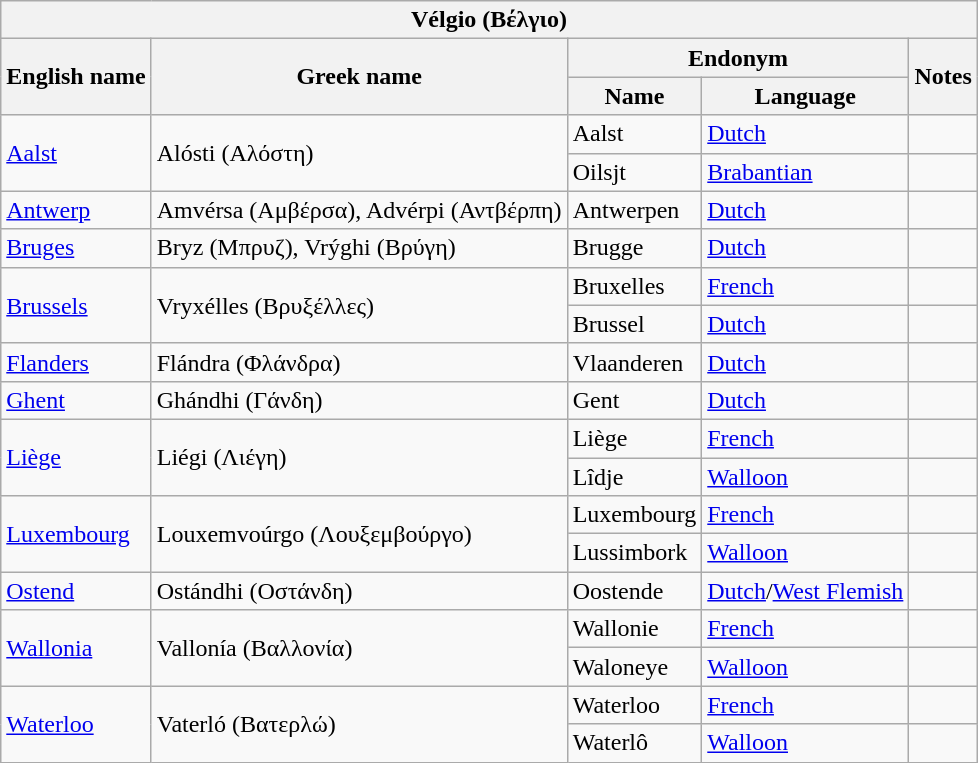<table class="wikitable sortable">
<tr>
<th colspan="5"> Vélgio (<strong>Βέλγιο</strong>)</th>
</tr>
<tr>
<th rowspan="2">English name</th>
<th rowspan="2">Greek name</th>
<th colspan="2">Endonym</th>
<th rowspan="2">Notes</th>
</tr>
<tr>
<th>Name</th>
<th>Language</th>
</tr>
<tr>
<td rowspan="2"><a href='#'>Aalst</a></td>
<td rowspan="2">Alósti (Αλόστη)</td>
<td>Aalst</td>
<td><a href='#'>Dutch</a></td>
<td></td>
</tr>
<tr>
<td>Oilsjt</td>
<td><a href='#'>Brabantian</a></td>
<td></td>
</tr>
<tr>
<td><a href='#'>Antwerp</a></td>
<td>Amvérsa (Αμβέρσα), Advérpi (Αντβέρπη)</td>
<td>Antwerpen</td>
<td><a href='#'>Dutch</a></td>
<td></td>
</tr>
<tr>
<td><a href='#'>Bruges</a></td>
<td>Bryz (Μπρυζ), Vrýghi (Βρύγη)</td>
<td>Brugge</td>
<td><a href='#'>Dutch</a></td>
<td></td>
</tr>
<tr>
<td rowspan="2"><a href='#'>Brussels</a></td>
<td rowspan="2">Vryxélles (Βρυξέλλες)</td>
<td>Bruxelles</td>
<td><a href='#'>French</a></td>
<td></td>
</tr>
<tr>
<td>Brussel</td>
<td><a href='#'>Dutch</a></td>
<td></td>
</tr>
<tr>
<td><a href='#'>Flanders</a></td>
<td>Flándra (Φλάνδρα)</td>
<td>Vlaanderen</td>
<td><a href='#'>Dutch</a></td>
<td></td>
</tr>
<tr>
<td><a href='#'>Ghent</a></td>
<td>Ghándhi (Γάνδη)</td>
<td>Gent</td>
<td><a href='#'>Dutch</a></td>
<td></td>
</tr>
<tr>
<td rowspan="2"><a href='#'>Liège</a></td>
<td rowspan="2">Liégi (Λιέγη)</td>
<td>Liège</td>
<td><a href='#'>French</a></td>
<td></td>
</tr>
<tr>
<td>Lîdje</td>
<td><a href='#'>Walloon</a></td>
<td></td>
</tr>
<tr>
<td rowspan="2"><a href='#'>Luxembourg</a></td>
<td rowspan="2">Louxemvoúrgo (Λουξεμβούργο)</td>
<td>Luxembourg</td>
<td><a href='#'>French</a></td>
<td></td>
</tr>
<tr>
<td>Lussimbork</td>
<td><a href='#'>Walloon</a></td>
<td></td>
</tr>
<tr>
<td><a href='#'>Ostend</a></td>
<td>Ostándhi (Οστάνδη)</td>
<td>Oostende</td>
<td><a href='#'>Dutch</a>/<a href='#'>West Flemish</a></td>
<td></td>
</tr>
<tr>
<td rowspan="2"><a href='#'>Wallonia</a></td>
<td rowspan="2">Vallonía (Βαλλονία)</td>
<td>Wallonie</td>
<td><a href='#'>French</a></td>
<td></td>
</tr>
<tr>
<td>Waloneye</td>
<td><a href='#'>Walloon</a></td>
<td></td>
</tr>
<tr>
<td rowspan="2"><a href='#'>Waterloo</a></td>
<td rowspan="2">Vaterló (Βατερλώ)</td>
<td>Waterloo</td>
<td><a href='#'>French</a></td>
<td></td>
</tr>
<tr>
<td>Waterlô</td>
<td><a href='#'>Walloon</a></td>
<td></td>
</tr>
</table>
